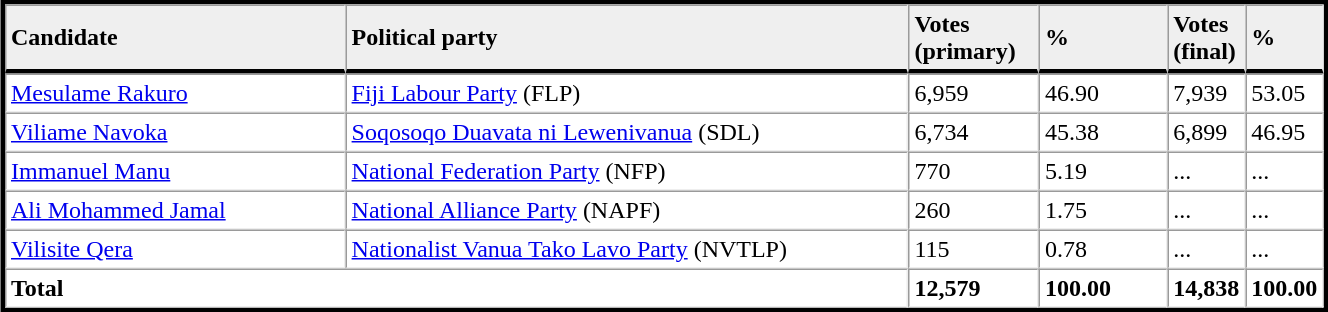<table table width="70%" border="1" align="center" cellpadding=3 cellspacing=0 style="margin:5px; border:3px solid;">
<tr>
<td td width="27%" style="border-bottom:3px solid; background:#efefef;"><strong>Candidate</strong></td>
<td td width="45%" style="border-bottom:3px solid; background:#efefef;"><strong>Political party</strong></td>
<td td width="10%" style="border-bottom:3px solid; background:#efefef;"><strong>Votes<br>(primary)</strong></td>
<td td width="10%" style="border-bottom:3px solid; background:#efefef;"><strong>%</strong></td>
<td td width="4%" style="border-bottom:3px solid; background:#efefef;"><strong>Votes<br>(final)</strong></td>
<td td width="4%" style="border-bottom:3px solid; background:#efefef;"><strong>%</strong></td>
</tr>
<tr>
<td><a href='#'>Mesulame Rakuro</a></td>
<td><a href='#'>Fiji Labour Party</a> (FLP)</td>
<td>6,959</td>
<td>46.90</td>
<td>7,939</td>
<td>53.05</td>
</tr>
<tr>
<td><a href='#'>Viliame Navoka</a></td>
<td><a href='#'>Soqosoqo Duavata ni Lewenivanua</a> (SDL)</td>
<td>6,734</td>
<td>45.38</td>
<td>6,899</td>
<td>46.95</td>
</tr>
<tr>
<td><a href='#'>Immanuel Manu</a></td>
<td><a href='#'>National Federation Party</a> (NFP)</td>
<td>770</td>
<td>5.19</td>
<td>...</td>
<td>...</td>
</tr>
<tr>
<td><a href='#'>Ali Mohammed Jamal</a></td>
<td><a href='#'>National Alliance Party</a> (NAPF)</td>
<td>260</td>
<td>1.75</td>
<td>...</td>
<td>...</td>
</tr>
<tr>
<td><a href='#'>Vilisite Qera</a></td>
<td><a href='#'>Nationalist Vanua Tako Lavo Party</a> (NVTLP)</td>
<td>115</td>
<td>0.78</td>
<td>...</td>
<td>...</td>
</tr>
<tr>
<td colspan=2><strong>Total</strong></td>
<td><strong>12,579</strong></td>
<td><strong>100.00</strong></td>
<td><strong>14,838</strong></td>
<td><strong>100.00</strong></td>
</tr>
<tr>
</tr>
</table>
